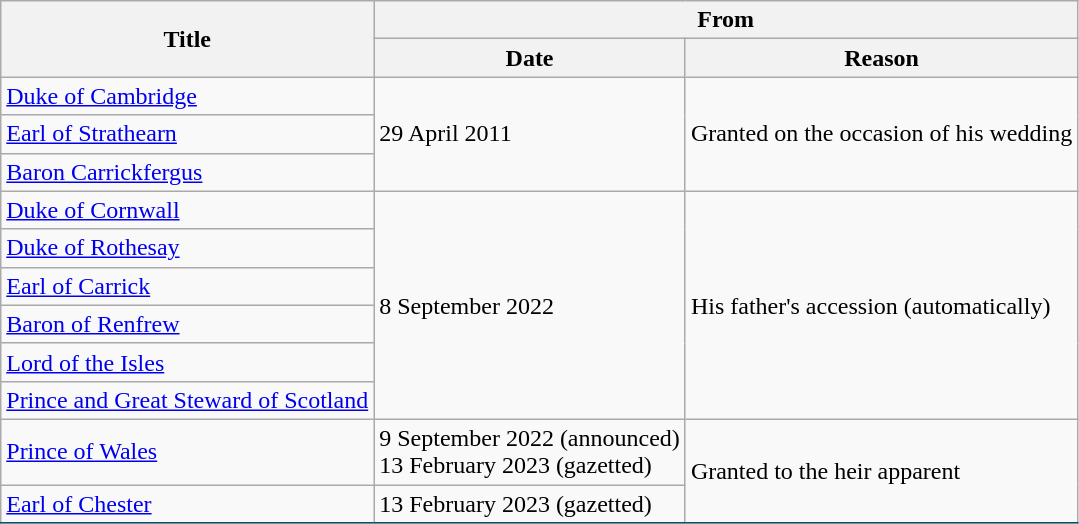<table class="wikitable sortable" style="margin:0.5em 1em 0.5em 0; border:1px #005566 solid; border-collapse:collapse;">
<tr>
<th rowspan=2>Title</th>
<th colspan=2>From</th>
</tr>
<tr>
<th>Date</th>
<th>Reason</th>
</tr>
<tr>
<td><a href='#'>Duke of Cambridge</a></td>
<td rowspan=3>29 April 2011</td>
<td rowspan=3>Granted on the occasion of his wedding</td>
</tr>
<tr>
<td><a href='#'>Earl of Strathearn</a></td>
</tr>
<tr>
<td><a href='#'>Baron Carrickfergus</a></td>
</tr>
<tr>
<td><a href='#'>Duke of Cornwall</a></td>
<td rowspan=6>8 September 2022</td>
<td rowspan=6>His father's accession (automatically)</td>
</tr>
<tr>
<td><a href='#'>Duke of Rothesay</a></td>
</tr>
<tr>
<td><a href='#'>Earl of Carrick</a></td>
</tr>
<tr>
<td><a href='#'>Baron of Renfrew</a></td>
</tr>
<tr>
<td><a href='#'>Lord of the Isles</a></td>
</tr>
<tr>
<td><a href='#'>Prince and Great Steward of Scotland</a></td>
</tr>
<tr>
<td><a href='#'>Prince of Wales</a></td>
<td>9 September 2022 (announced)<br>13 February 2023 (gazetted)</td>
<td rowspan=2>Granted to the heir apparent</td>
</tr>
<tr>
<td><a href='#'>Earl of Chester</a></td>
<td>13 February 2023 (gazetted)</td>
</tr>
<tr>
</tr>
</table>
